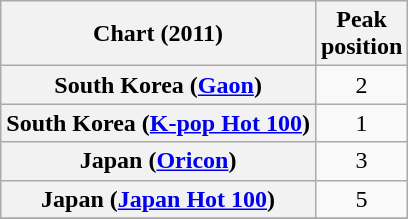<table class="wikitable plainrowheaders">
<tr>
<th>Chart (2011)</th>
<th>Peak<br>position</th>
</tr>
<tr>
<th scope="row">South Korea (<a href='#'>Gaon</a>)</th>
<td align="center">2</td>
</tr>
<tr>
<th scope="row">South Korea (<a href='#'>K-pop Hot 100</a>)</th>
<td align="center">1</td>
</tr>
<tr>
<th scope="row">Japan (<a href='#'>Oricon</a>)</th>
<td align="center">3</td>
</tr>
<tr>
<th scope="row">Japan (<a href='#'>Japan Hot 100</a>)</th>
<td align="center">5</td>
</tr>
<tr>
</tr>
</table>
